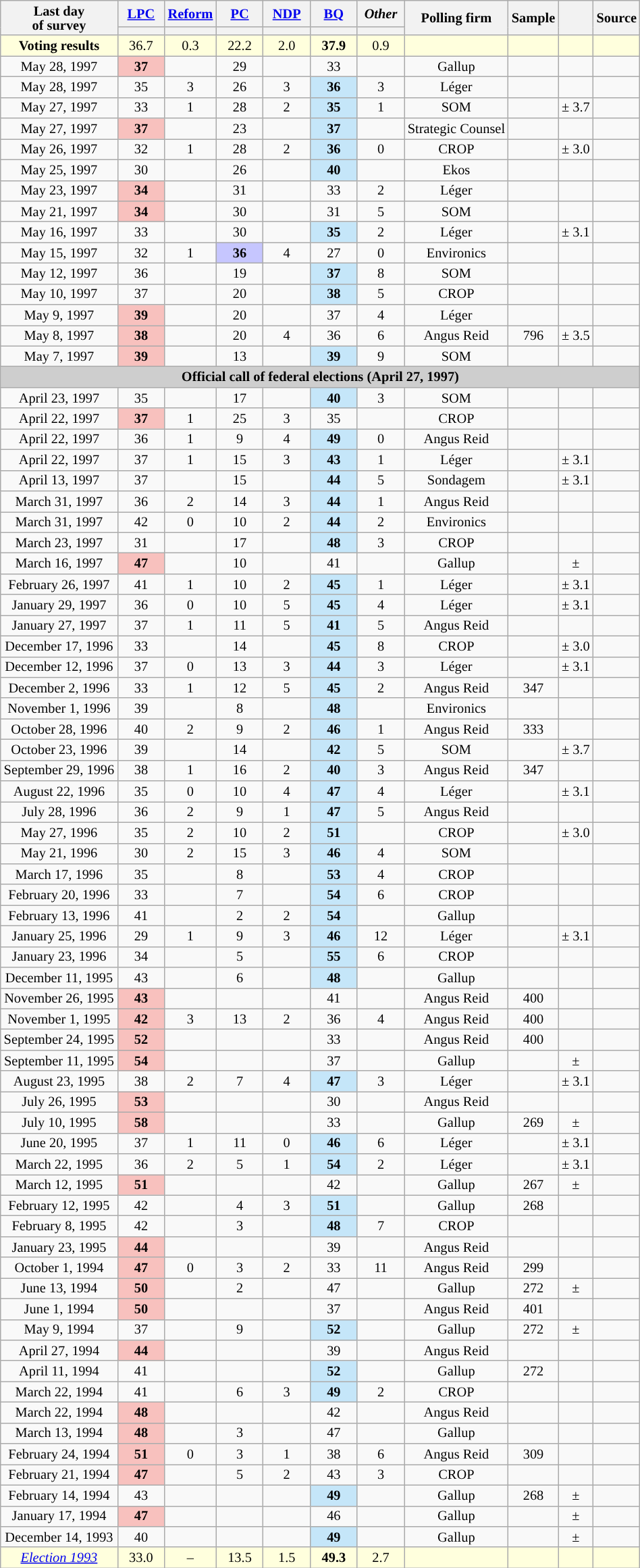<table class="wikitable mw-collapsible mw-collapsed" style="text-align:center;font-size:85%;line-height:14px;">
<tr>
<th rowspan="2">Last day <br>of survey</th>
<th class="unsortable" style="width:40px;"><a href='#'>LPC</a></th>
<th class="unsortable" style="width:40px;"><a href='#'>Reform</a></th>
<th class="unsortable" style="width:40px;"><a href='#'>PC</a></th>
<th class="unsortable" style="width:40px;"><a href='#'>NDP</a></th>
<th class="unsortable" style="width:40px;"><a href='#'>BQ</a></th>
<th class="unsortable" style="width:40px;"><em>Other</em></th>
<th rowspan="2">Polling firm</th>
<th rowspan="2">Sample</th>
<th rowspan="2"></th>
<th rowspan="2">Source</th>
</tr>
<tr style="line-height:5px;">
<th style="background:"></th>
<th style="background:"></th>
<th style="background:"></th>
<th style="background:"></th>
<th style="background:"></th>
<th style="background:"></th>
</tr>
<tr style="background:#ffd;">
<td><strong>Voting results</strong></td>
<td>36.7</td>
<td>0.3</td>
<td>22.2</td>
<td>2.0</td>
<td><strong>37.9</strong></td>
<td>0.9</td>
<td></td>
<td></td>
<td></td>
<td></td>
</tr>
<tr>
<td>May 28, 1997</td>
<td style="background:#F8C1BE"><strong>37</strong></td>
<td></td>
<td>29</td>
<td></td>
<td>33</td>
<td></td>
<td>Gallup</td>
<td></td>
<td></td>
<td></td>
</tr>
<tr>
<td>May 28, 1997</td>
<td>35</td>
<td>3</td>
<td>26</td>
<td>3</td>
<td style="background:#C5E6F9"><strong>36</strong></td>
<td>3</td>
<td>Léger</td>
<td></td>
<td></td>
<td> </td>
</tr>
<tr>
<td>May 27, 1997</td>
<td>33</td>
<td>1</td>
<td>28</td>
<td>2</td>
<td style="background:#C5E6F9"><strong>35</strong></td>
<td>1</td>
<td>SOM</td>
<td></td>
<td>± 3.7</td>
<td></td>
</tr>
<tr>
<td>May 27, 1997</td>
<td style="background:#F8C1BE"><strong>37</strong></td>
<td></td>
<td>23</td>
<td></td>
<td style="background:#C5E6F9"><strong>37</strong></td>
<td></td>
<td>Strategic Counsel</td>
<td></td>
<td></td>
<td></td>
</tr>
<tr>
<td>May 26, 1997</td>
<td>32</td>
<td>1</td>
<td>28</td>
<td>2</td>
<td style="background:#C5E6F9"><strong>36</strong></td>
<td>0</td>
<td>CROP</td>
<td></td>
<td>± 3.0</td>
<td></td>
</tr>
<tr>
<td>May 25, 1997</td>
<td>30</td>
<td></td>
<td>26</td>
<td></td>
<td style="background:#C5E6F9"><strong>40</strong></td>
<td></td>
<td>Ekos</td>
<td></td>
<td></td>
<td></td>
</tr>
<tr>
<td>May 23, 1997</td>
<td style="background:#F8C1BE"><strong>34</strong></td>
<td></td>
<td>31</td>
<td></td>
<td>33</td>
<td>2</td>
<td>Léger</td>
<td></td>
<td></td>
<td></td>
</tr>
<tr>
<td>May 21, 1997</td>
<td style="background:#F8C1BE"><strong>34</strong></td>
<td></td>
<td>30</td>
<td></td>
<td>31</td>
<td>5</td>
<td>SOM</td>
<td></td>
<td></td>
<td></td>
</tr>
<tr>
<td>May 16, 1997</td>
<td>33</td>
<td></td>
<td>30</td>
<td></td>
<td style="background:#C5E6F9"><strong>35</strong></td>
<td>2</td>
<td>Léger</td>
<td></td>
<td>± 3.1</td>
<td> </td>
</tr>
<tr>
<td>May 15, 1997</td>
<td>32</td>
<td>1</td>
<td style="background:#C6C6FF"><strong>36</strong></td>
<td>4</td>
<td>27</td>
<td>0</td>
<td>Environics</td>
<td></td>
<td></td>
<td> </td>
</tr>
<tr>
<td>May 12, 1997</td>
<td>36</td>
<td></td>
<td>19</td>
<td></td>
<td style="background:#C5E6F9"><strong>37</strong></td>
<td>8</td>
<td>SOM</td>
<td></td>
<td></td>
<td></td>
</tr>
<tr>
<td>May 10, 1997</td>
<td>37</td>
<td></td>
<td>20</td>
<td></td>
<td style="background:#C5E6F9"><strong>38</strong></td>
<td>5</td>
<td>CROP</td>
<td></td>
<td></td>
<td></td>
</tr>
<tr>
<td>May 9, 1997</td>
<td style="background:#F8C1BE"><strong>39</strong></td>
<td></td>
<td>20</td>
<td></td>
<td>37</td>
<td>4</td>
<td>Léger</td>
<td></td>
<td></td>
<td></td>
</tr>
<tr>
<td>May 8, 1997</td>
<td style="background:#F8C1BE"><strong>38</strong></td>
<td></td>
<td>20</td>
<td>4</td>
<td>36</td>
<td>6</td>
<td>Angus Reid</td>
<td>796</td>
<td>± 3.5</td>
<td></td>
</tr>
<tr>
<td>May 7, 1997</td>
<td style="background:#F8C1BE"><strong>39</strong></td>
<td></td>
<td>13</td>
<td></td>
<td style="background:#C5E6F9"><strong>39</strong></td>
<td>9</td>
<td>SOM</td>
<td></td>
<td></td>
<td></td>
</tr>
<tr>
<td colspan="11" align="center" style="background-color:#CECECE;"><strong>Official call of federal elections (April 27, 1997)</strong></td>
</tr>
<tr>
<td>April 23, 1997</td>
<td>35</td>
<td></td>
<td>17</td>
<td></td>
<td style="background:#C5E6F9"><strong>40</strong></td>
<td>3</td>
<td>SOM</td>
<td></td>
<td></td>
<td></td>
</tr>
<tr>
<td>April 22, 1997</td>
<td style="background:#F8C1BE"><strong>37</strong></td>
<td>1</td>
<td>25</td>
<td>3</td>
<td>35</td>
<td></td>
<td>CROP</td>
<td></td>
<td></td>
<td></td>
</tr>
<tr>
<td>April 22, 1997</td>
<td>36</td>
<td>1</td>
<td>9</td>
<td>4</td>
<td style="background:#C5E6F9"><strong>49</strong></td>
<td>0</td>
<td>Angus Reid</td>
<td></td>
<td></td>
<td></td>
</tr>
<tr>
<td>April 22, 1997</td>
<td>37</td>
<td>1</td>
<td>15</td>
<td>3</td>
<td style="background:#C5E6F9"><strong>43</strong></td>
<td>1</td>
<td>Léger</td>
<td></td>
<td>± 3.1</td>
<td> </td>
</tr>
<tr>
<td>April 13, 1997</td>
<td>37</td>
<td></td>
<td>15</td>
<td></td>
<td style="background:#C5E6F9"><strong>44</strong></td>
<td>5</td>
<td>Sondagem</td>
<td></td>
<td>± 3.1</td>
<td></td>
</tr>
<tr>
<td>March 31, 1997</td>
<td>36</td>
<td>2</td>
<td>14</td>
<td>3</td>
<td style="background:#C5E6F9"><strong>44</strong></td>
<td>1</td>
<td>Angus Reid</td>
<td></td>
<td></td>
<td></td>
</tr>
<tr>
<td>March 31, 1997</td>
<td>42</td>
<td>0</td>
<td>10</td>
<td>2</td>
<td style="background:#C5E6F9"><strong>44</strong></td>
<td>2</td>
<td>Environics</td>
<td></td>
<td></td>
<td> </td>
</tr>
<tr>
<td>March 23, 1997</td>
<td>31</td>
<td></td>
<td>17</td>
<td></td>
<td style="background:#C5E6F9"><strong>48</strong></td>
<td>3</td>
<td>CROP</td>
<td></td>
<td></td>
<td></td>
</tr>
<tr>
<td>March 16, 1997</td>
<td style="background:#F8C1BE"><strong>47</strong></td>
<td></td>
<td>10</td>
<td></td>
<td>41</td>
<td></td>
<td>Gallup</td>
<td></td>
<td>± </td>
<td></td>
</tr>
<tr>
<td>February 26, 1997</td>
<td>41</td>
<td>1</td>
<td>10</td>
<td>2</td>
<td style="background:#C5E6F9"><strong>45</strong></td>
<td>1</td>
<td>Léger</td>
<td></td>
<td>± 3.1</td>
<td> </td>
</tr>
<tr>
<td>January 29, 1997</td>
<td>36</td>
<td>0</td>
<td>10</td>
<td>5</td>
<td style="background:#C5E6F9"><strong>45</strong></td>
<td>4</td>
<td>Léger</td>
<td></td>
<td>± 3.1</td>
<td> </td>
</tr>
<tr>
<td>January 27, 1997</td>
<td>37</td>
<td>1</td>
<td>11</td>
<td>5</td>
<td style="background:#C5E6F9"><strong>41</strong></td>
<td>5</td>
<td>Angus Reid</td>
<td></td>
<td></td>
<td></td>
</tr>
<tr>
<td>December 17, 1996</td>
<td>33</td>
<td></td>
<td>14</td>
<td></td>
<td style="background:#C5E6F9"><strong>45</strong></td>
<td>8</td>
<td>CROP</td>
<td></td>
<td>± 3.0</td>
<td></td>
</tr>
<tr>
<td>December 12, 1996</td>
<td>37</td>
<td>0</td>
<td>13</td>
<td>3</td>
<td style="background:#C5E6F9"><strong>44</strong></td>
<td>3</td>
<td>Léger</td>
<td></td>
<td>± 3.1</td>
<td> </td>
</tr>
<tr>
<td>December 2, 1996</td>
<td>33</td>
<td>1</td>
<td>12</td>
<td>5</td>
<td style="background:#C5E6F9"><strong>45</strong></td>
<td>2</td>
<td>Angus Reid</td>
<td>347</td>
<td></td>
<td></td>
</tr>
<tr>
<td>November 1, 1996</td>
<td>39</td>
<td></td>
<td>8</td>
<td></td>
<td style="background:#C5E6F9"><strong>48</strong></td>
<td></td>
<td>Environics</td>
<td></td>
<td></td>
<td></td>
</tr>
<tr>
<td>October 28, 1996</td>
<td>40</td>
<td>2</td>
<td>9</td>
<td>2</td>
<td style="background:#C5E6F9"><strong>46</strong></td>
<td>1</td>
<td>Angus Reid</td>
<td>333</td>
<td></td>
<td></td>
</tr>
<tr>
<td>October 23, 1996</td>
<td>39</td>
<td></td>
<td>14</td>
<td></td>
<td style="background:#C5E6F9"><strong>42</strong></td>
<td>5</td>
<td>SOM</td>
<td></td>
<td>± 3.7</td>
<td></td>
</tr>
<tr>
<td>September 29, 1996</td>
<td>38</td>
<td>1</td>
<td>16</td>
<td>2</td>
<td style="background:#C5E6F9"><strong>40</strong></td>
<td>3</td>
<td>Angus Reid</td>
<td>347</td>
<td></td>
<td></td>
</tr>
<tr>
<td>August 22, 1996</td>
<td>35</td>
<td>0</td>
<td>10</td>
<td>4</td>
<td style="background:#C5E6F9"><strong>47</strong></td>
<td>4</td>
<td>Léger</td>
<td></td>
<td>± 3.1</td>
<td> </td>
</tr>
<tr>
<td>July 28, 1996</td>
<td>36</td>
<td>2</td>
<td>9</td>
<td>1</td>
<td style="background:#C5E6F9"><strong>47</strong></td>
<td>5</td>
<td>Angus Reid</td>
<td></td>
<td></td>
<td></td>
</tr>
<tr>
<td>May 27, 1996</td>
<td>35</td>
<td>2</td>
<td>10</td>
<td>2</td>
<td style="background:#C5E6F9"><strong>51</strong></td>
<td></td>
<td>CROP</td>
<td></td>
<td>± 3.0</td>
<td></td>
</tr>
<tr>
<td>May 21, 1996</td>
<td>30</td>
<td>2</td>
<td>15</td>
<td>3</td>
<td style="background:#C5E6F9"><strong>46</strong></td>
<td>4</td>
<td>SOM</td>
<td></td>
<td></td>
<td></td>
</tr>
<tr>
<td>March 17, 1996</td>
<td>35</td>
<td></td>
<td>8</td>
<td></td>
<td style="background:#C5E6F9"><strong>53</strong></td>
<td>4</td>
<td>CROP</td>
<td></td>
<td></td>
<td></td>
</tr>
<tr>
<td>February 20, 1996</td>
<td>33</td>
<td></td>
<td>7</td>
<td></td>
<td style="background:#C5E6F9"><strong>54</strong></td>
<td>6</td>
<td>CROP</td>
<td></td>
<td></td>
<td></td>
</tr>
<tr>
<td>February 13, 1996</td>
<td>41</td>
<td></td>
<td>2</td>
<td>2</td>
<td style="background:#C5E6F9"><strong>54</strong></td>
<td></td>
<td>Gallup</td>
<td></td>
<td></td>
<td></td>
</tr>
<tr>
<td>January 25, 1996</td>
<td>29</td>
<td>1</td>
<td>9</td>
<td>3</td>
<td style="background:#C5E6F9"><strong>46</strong></td>
<td>12</td>
<td>Léger</td>
<td></td>
<td>± 3.1</td>
<td></td>
</tr>
<tr>
<td>January 23, 1996</td>
<td>34</td>
<td></td>
<td>5</td>
<td></td>
<td style="background:#C5E6F9"><strong>55</strong></td>
<td>6</td>
<td>CROP</td>
<td></td>
<td></td>
<td></td>
</tr>
<tr>
<td>December 11, 1995</td>
<td>43</td>
<td></td>
<td>6</td>
<td></td>
<td style="background:#C5E6F9"><strong>48</strong></td>
<td></td>
<td>Gallup</td>
<td></td>
<td></td>
<td></td>
</tr>
<tr>
<td>November 26, 1995</td>
<td style="background:#F8C1BE"><strong>43</strong></td>
<td></td>
<td></td>
<td></td>
<td>41</td>
<td></td>
<td>Angus Reid</td>
<td>400</td>
<td></td>
<td></td>
</tr>
<tr>
<td>November 1, 1995</td>
<td style="background:#F8C1BE"><strong>42</strong></td>
<td>3</td>
<td>13</td>
<td>2</td>
<td>36</td>
<td>4</td>
<td>Angus Reid</td>
<td>400</td>
<td></td>
<td> </td>
</tr>
<tr>
<td>September 24, 1995</td>
<td style="background:#F8C1BE"><strong>52</strong></td>
<td></td>
<td></td>
<td></td>
<td>33</td>
<td></td>
<td>Angus Reid</td>
<td>400</td>
<td></td>
<td></td>
</tr>
<tr>
<td>September 11, 1995</td>
<td style="background:#F8C1BE"><strong>54</strong></td>
<td></td>
<td></td>
<td></td>
<td>37</td>
<td></td>
<td>Gallup</td>
<td></td>
<td>± </td>
<td></td>
</tr>
<tr>
<td>August 23, 1995</td>
<td>38</td>
<td>2</td>
<td>7</td>
<td>4</td>
<td style="background:#C5E6F9"><strong>47</strong></td>
<td>3</td>
<td>Léger</td>
<td></td>
<td>± 3.1</td>
<td> </td>
</tr>
<tr>
<td>July 26, 1995</td>
<td style="background:#F8C1BE"><strong>53</strong></td>
<td></td>
<td></td>
<td></td>
<td>30</td>
<td></td>
<td>Angus Reid</td>
<td></td>
<td></td>
<td></td>
</tr>
<tr>
<td>July 10, 1995</td>
<td style="background:#F8C1BE"><strong>58</strong></td>
<td></td>
<td></td>
<td></td>
<td>33</td>
<td></td>
<td>Gallup</td>
<td>269</td>
<td>± </td>
<td></td>
</tr>
<tr>
<td>June 20, 1995</td>
<td>37</td>
<td>1</td>
<td>11</td>
<td>0</td>
<td style="background:#C5E6F9"><strong>46</strong></td>
<td>6</td>
<td>Léger</td>
<td></td>
<td>± 3.1</td>
<td> </td>
</tr>
<tr>
<td>March 22, 1995</td>
<td>36</td>
<td>2</td>
<td>5</td>
<td>1</td>
<td style="background:#C5E6F9"><strong>54</strong></td>
<td>2</td>
<td>Léger</td>
<td></td>
<td>± 3.1</td>
<td> </td>
</tr>
<tr>
<td>March 12, 1995</td>
<td style="background:#F8C1BE"><strong>51</strong></td>
<td></td>
<td></td>
<td></td>
<td>42</td>
<td></td>
<td>Gallup</td>
<td>267</td>
<td>± </td>
<td></td>
</tr>
<tr>
<td>February 12, 1995</td>
<td>42</td>
<td></td>
<td>4</td>
<td>3</td>
<td style="background:#C5E6F9"><strong>51</strong></td>
<td></td>
<td>Gallup</td>
<td>268</td>
<td></td>
<td></td>
</tr>
<tr>
<td>February 8, 1995</td>
<td>42</td>
<td></td>
<td>3</td>
<td></td>
<td style="background:#C5E6F9"><strong>48</strong></td>
<td>7</td>
<td>CROP</td>
<td></td>
<td></td>
<td></td>
</tr>
<tr>
<td>January 23, 1995</td>
<td style="background:#F8C1BE"><strong>44</strong></td>
<td></td>
<td></td>
<td></td>
<td>39</td>
<td></td>
<td>Angus Reid</td>
<td></td>
<td></td>
<td></td>
</tr>
<tr>
<td>October 1, 1994</td>
<td style="background:#F8C1BE"><strong>47</strong></td>
<td>0</td>
<td>3</td>
<td>2</td>
<td>33</td>
<td>11</td>
<td>Angus Reid</td>
<td>299</td>
<td></td>
<td> </td>
</tr>
<tr>
<td>June 13, 1994</td>
<td style="background:#F8C1BE"><strong>50</strong></td>
<td></td>
<td>2</td>
<td></td>
<td>47</td>
<td></td>
<td>Gallup</td>
<td>272</td>
<td>± </td>
<td></td>
</tr>
<tr>
<td>June 1, 1994</td>
<td style="background:#F8C1BE"><strong>50</strong></td>
<td></td>
<td></td>
<td></td>
<td>37</td>
<td></td>
<td>Angus Reid</td>
<td>401</td>
<td></td>
<td></td>
</tr>
<tr>
<td>May 9, 1994</td>
<td>37</td>
<td></td>
<td>9</td>
<td></td>
<td style="background:#C5E6F9"><strong>52</strong></td>
<td></td>
<td>Gallup</td>
<td>272</td>
<td>± </td>
<td></td>
</tr>
<tr>
<td>April 27, 1994</td>
<td style="background:#F8C1BE"><strong>44</strong></td>
<td></td>
<td></td>
<td></td>
<td>39</td>
<td></td>
<td>Angus Reid</td>
<td></td>
<td></td>
<td></td>
</tr>
<tr>
<td>April 11, 1994</td>
<td>41</td>
<td></td>
<td></td>
<td></td>
<td style="background:#C5E6F9"><strong>52</strong></td>
<td></td>
<td>Gallup</td>
<td>272</td>
<td></td>
<td></td>
</tr>
<tr>
<td>March 22, 1994</td>
<td>41</td>
<td></td>
<td>6</td>
<td>3</td>
<td style="background:#C5E6F9"><strong>49</strong></td>
<td>2</td>
<td>CROP</td>
<td></td>
<td></td>
<td></td>
</tr>
<tr>
<td>March 22, 1994</td>
<td style="background:#F8C1BE"><strong>48</strong></td>
<td></td>
<td></td>
<td></td>
<td>42</td>
<td></td>
<td>Angus Reid</td>
<td></td>
<td></td>
<td></td>
</tr>
<tr>
<td>March 13, 1994</td>
<td style="background:#F8C1BE"><strong>48</strong></td>
<td></td>
<td>3</td>
<td></td>
<td>47</td>
<td></td>
<td>Gallup</td>
<td></td>
<td></td>
<td></td>
</tr>
<tr>
<td>February 24, 1994</td>
<td style="background:#F8C1BE"><strong>51</strong></td>
<td>0</td>
<td>3</td>
<td>1</td>
<td>38</td>
<td>6</td>
<td>Angus Reid</td>
<td>309</td>
<td></td>
<td> </td>
</tr>
<tr>
<td>February 21, 1994</td>
<td style="background:#F8C1BE"><strong>47</strong></td>
<td></td>
<td>5</td>
<td>2</td>
<td>43</td>
<td>3</td>
<td>CROP</td>
<td></td>
<td></td>
<td></td>
</tr>
<tr>
<td>February 14, 1994</td>
<td>43</td>
<td></td>
<td></td>
<td></td>
<td style="background:#C5E6F9"><strong>49</strong></td>
<td></td>
<td>Gallup</td>
<td>268</td>
<td>± </td>
<td></td>
</tr>
<tr>
<td>January 17, 1994</td>
<td style="background:#F8C1BE"><strong>47</strong></td>
<td></td>
<td></td>
<td></td>
<td>46</td>
<td></td>
<td>Gallup</td>
<td></td>
<td>± </td>
<td></td>
</tr>
<tr>
<td>December 14, 1993</td>
<td>40</td>
<td></td>
<td></td>
<td></td>
<td style="background:#C5E6F9"><strong>49</strong></td>
<td></td>
<td>Gallup</td>
<td></td>
<td>± </td>
<td></td>
</tr>
<tr>
<td style="background:#ffd;"><em><a href='#'>Election 1993</a></em></td>
<td style="background:#ffd;">33.0</td>
<td style="background:#ffd;">–</td>
<td style="background:#ffd;">13.5</td>
<td style="background:#ffd;">1.5</td>
<td style="background:#ffd;"><strong>49.3</strong></td>
<td style="background:#ffd;">2.7</td>
<td style="background:#ffd;"></td>
<td style="background:#ffd;"></td>
<td style="background:#ffd;"></td>
<td style="background:#ffd;"></td>
</tr>
</table>
